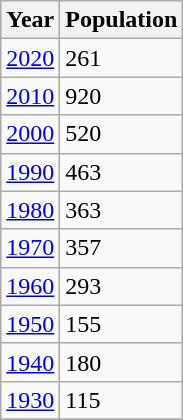<table class="wikitable">
<tr>
<th>Year</th>
<th>Population</th>
</tr>
<tr>
<td><a href='#'>2020</a></td>
<td>261</td>
</tr>
<tr>
<td><a href='#'>2010</a></td>
<td>920</td>
</tr>
<tr>
<td><a href='#'>2000</a></td>
<td>520</td>
</tr>
<tr>
<td><a href='#'>1990</a></td>
<td>463</td>
</tr>
<tr>
<td><a href='#'>1980</a></td>
<td>363</td>
</tr>
<tr>
<td><a href='#'>1970</a></td>
<td>357</td>
</tr>
<tr>
<td><a href='#'>1960</a></td>
<td>293</td>
</tr>
<tr>
<td><a href='#'>1950</a></td>
<td>155</td>
</tr>
<tr>
<td><a href='#'>1940</a></td>
<td>180</td>
</tr>
<tr>
<td><a href='#'>1930</a></td>
<td>115</td>
</tr>
<tr>
</tr>
</table>
